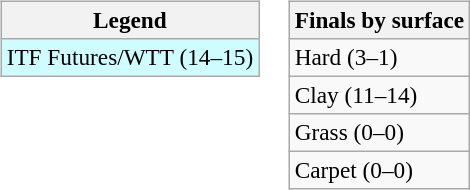<table>
<tr valign=top>
<td><br><table class=wikitable style=font-size:97%>
<tr>
<th>Legend</th>
</tr>
<tr bgcolor=cffcff>
<td>ITF Futures/WTT (14–15)</td>
</tr>
</table>
</td>
<td><br><table class=wikitable style=font-size:97%>
<tr>
<th>Finals by surface</th>
</tr>
<tr>
<td>Hard (3–1)</td>
</tr>
<tr>
<td>Clay (11–14)</td>
</tr>
<tr>
<td>Grass (0–0)</td>
</tr>
<tr>
<td>Carpet (0–0)</td>
</tr>
</table>
</td>
</tr>
</table>
